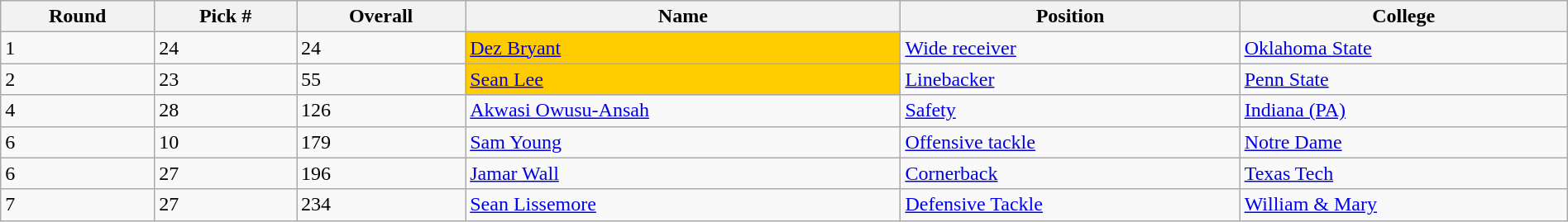<table class="wikitable sortable sortable" style="width: 100%">
<tr>
<th>Round</th>
<th>Pick #</th>
<th>Overall</th>
<th>Name</th>
<th>Position</th>
<th>College</th>
</tr>
<tr>
<td>1</td>
<td>24</td>
<td>24</td>
<td bgcolor=#FFCC00><a href='#'>Dez Bryant</a></td>
<td><a href='#'>Wide receiver</a></td>
<td><a href='#'>Oklahoma State</a></td>
</tr>
<tr>
<td>2</td>
<td>23</td>
<td>55</td>
<td bgcolor=#FFCC00><a href='#'>Sean Lee</a></td>
<td><a href='#'>Linebacker</a></td>
<td><a href='#'>Penn State</a></td>
</tr>
<tr>
<td>4</td>
<td>28</td>
<td>126</td>
<td><a href='#'>Akwasi Owusu-Ansah</a></td>
<td><a href='#'>Safety</a></td>
<td><a href='#'>Indiana (PA)</a></td>
</tr>
<tr>
<td>6</td>
<td>10</td>
<td>179</td>
<td><a href='#'>Sam Young</a></td>
<td><a href='#'>Offensive tackle</a></td>
<td><a href='#'>Notre Dame</a></td>
</tr>
<tr>
<td>6</td>
<td>27</td>
<td>196</td>
<td><a href='#'>Jamar Wall</a></td>
<td><a href='#'>Cornerback</a></td>
<td><a href='#'>Texas Tech</a></td>
</tr>
<tr>
<td>7</td>
<td>27</td>
<td>234</td>
<td><a href='#'>Sean Lissemore</a></td>
<td><a href='#'>Defensive Tackle</a></td>
<td><a href='#'>William & Mary</a></td>
</tr>
</table>
